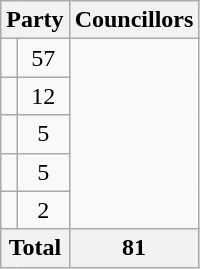<table class="wikitable">
<tr>
<th colspan="2">Party</th>
<th>Councillors</th>
</tr>
<tr>
<td></td>
<td align=center>57</td>
</tr>
<tr>
<td></td>
<td align=center>12</td>
</tr>
<tr>
<td></td>
<td align=center>5</td>
</tr>
<tr>
<td></td>
<td align=center>5</td>
</tr>
<tr>
<td></td>
<td align=center>2</td>
</tr>
<tr>
<th colspan=2>Total</th>
<th>81</th>
</tr>
</table>
